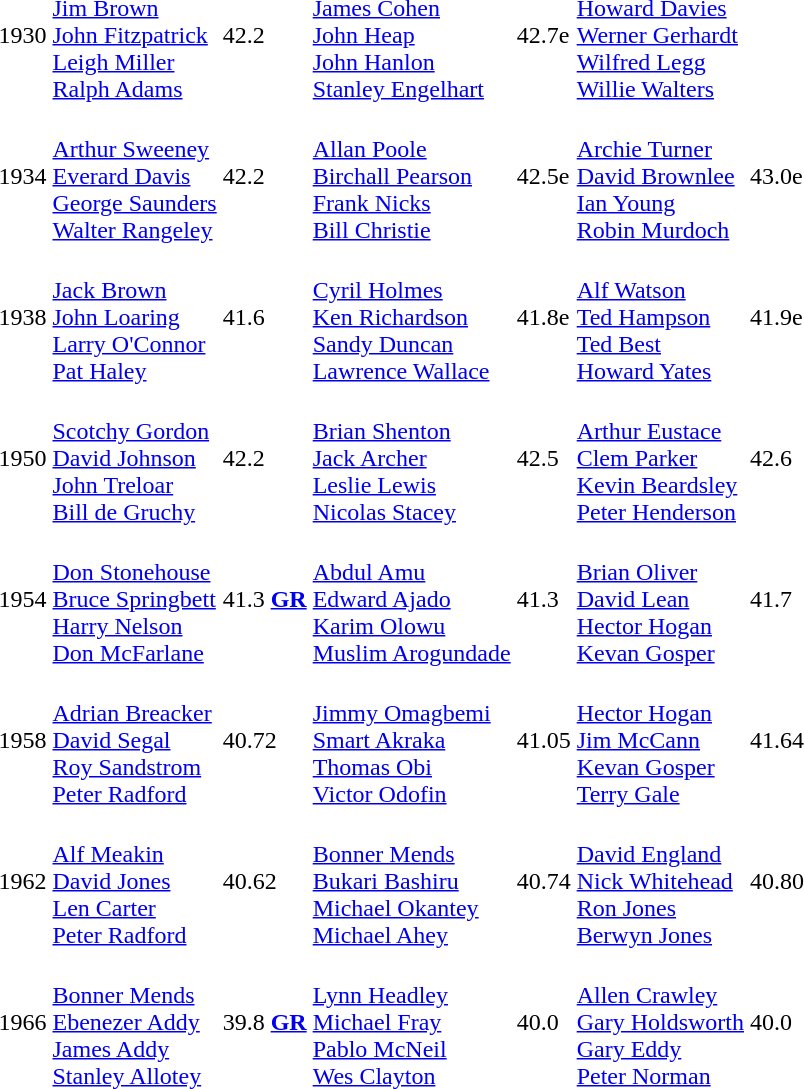<table>
<tr>
<td>1930</td>
<td><br><a href='#'>Jim Brown</a><br><a href='#'>John Fitzpatrick</a><br><a href='#'>Leigh Miller</a><br><a href='#'>Ralph Adams</a></td>
<td>42.2</td>
<td><br><a href='#'>James Cohen</a><br><a href='#'>John Heap</a><br><a href='#'>John Hanlon</a><br><a href='#'>Stanley Engelhart</a></td>
<td>42.7e</td>
<td><br><a href='#'>Howard Davies</a><br><a href='#'>Werner Gerhardt</a><br><a href='#'>Wilfred Legg</a><br><a href='#'>Willie Walters</a></td>
<td></td>
</tr>
<tr>
<td>1934</td>
<td><br><a href='#'>Arthur Sweeney</a><br><a href='#'>Everard Davis</a><br><a href='#'>George Saunders</a><br><a href='#'>Walter Rangeley</a></td>
<td>42.2</td>
<td><br><a href='#'>Allan Poole</a><br><a href='#'>Birchall Pearson</a><br><a href='#'>Frank Nicks</a><br><a href='#'>Bill Christie</a></td>
<td>42.5e</td>
<td><br><a href='#'>Archie Turner</a><br><a href='#'>David Brownlee</a><br><a href='#'>Ian Young</a><br><a href='#'>Robin Murdoch</a></td>
<td>43.0e</td>
</tr>
<tr>
<td>1938</td>
<td><br><a href='#'>Jack Brown</a><br><a href='#'>John Loaring</a><br><a href='#'>Larry O'Connor</a><br><a href='#'>Pat Haley</a></td>
<td>41.6</td>
<td><br><a href='#'>Cyril Holmes</a><br><a href='#'>Ken Richardson</a><br><a href='#'>Sandy Duncan</a><br><a href='#'>Lawrence Wallace</a></td>
<td>41.8e</td>
<td><br><a href='#'>Alf Watson</a><br><a href='#'>Ted Hampson</a><br><a href='#'>Ted Best</a><br><a href='#'>Howard Yates</a></td>
<td>41.9e</td>
</tr>
<tr>
<td>1950</td>
<td><br><a href='#'>Scotchy Gordon</a><br><a href='#'>David Johnson</a><br><a href='#'>John Treloar</a><br><a href='#'>Bill de Gruchy</a></td>
<td>42.2</td>
<td><br><a href='#'>Brian Shenton</a><br><a href='#'>Jack Archer</a><br><a href='#'>Leslie Lewis</a><br><a href='#'>Nicolas Stacey</a></td>
<td>42.5</td>
<td><br><a href='#'>Arthur Eustace</a><br><a href='#'>Clem Parker</a><br><a href='#'>Kevin Beardsley</a><br><a href='#'>Peter Henderson</a></td>
<td>42.6</td>
</tr>
<tr>
<td>1954</td>
<td><br><a href='#'>Don Stonehouse</a><br><a href='#'>Bruce Springbett</a><br><a href='#'>Harry Nelson</a><br><a href='#'>Don McFarlane</a></td>
<td>41.3 <strong><a href='#'>GR</a></strong></td>
<td><br><a href='#'>Abdul Amu</a><br><a href='#'>Edward Ajado</a><br><a href='#'>Karim Olowu</a><br><a href='#'>Muslim Arogundade</a></td>
<td>41.3</td>
<td><br><a href='#'>Brian Oliver</a><br><a href='#'>David Lean</a><br><a href='#'>Hector Hogan</a><br><a href='#'>Kevan Gosper</a></td>
<td>41.7</td>
</tr>
<tr>
<td>1958</td>
<td><br><a href='#'>Adrian Breacker</a><br><a href='#'>David Segal</a><br><a href='#'>Roy Sandstrom</a><br><a href='#'>Peter Radford</a></td>
<td>40.72</td>
<td><br><a href='#'>Jimmy Omagbemi</a><br><a href='#'>Smart Akraka</a><br><a href='#'>Thomas Obi</a><br><a href='#'>Victor Odofin</a></td>
<td>41.05</td>
<td><br><a href='#'>Hector Hogan</a><br><a href='#'>Jim McCann</a><br><a href='#'>Kevan Gosper</a><br><a href='#'>Terry Gale</a></td>
<td>41.64</td>
</tr>
<tr>
<td>1962</td>
<td valign=top><br><a href='#'>Alf Meakin</a><br><a href='#'>David Jones</a><br><a href='#'>Len Carter</a><br><a href='#'>Peter Radford</a></td>
<td>40.62</td>
<td valign=top><br><a href='#'>Bonner Mends</a><br><a href='#'>Bukari Bashiru</a><br><a href='#'>Michael Okantey</a><br><a href='#'>Michael Ahey</a></td>
<td>40.74</td>
<td valign=top><br><a href='#'>David England</a><br><a href='#'>Nick Whitehead</a><br><a href='#'>Ron Jones</a><br><a href='#'>Berwyn Jones</a></td>
<td>40.80</td>
</tr>
<tr>
<td>1966</td>
<td><br><a href='#'>Bonner Mends</a><br><a href='#'>Ebenezer Addy</a><br><a href='#'>James Addy</a><br><a href='#'>Stanley Allotey</a></td>
<td>39.8 <strong><a href='#'>GR</a></strong></td>
<td><br><a href='#'>Lynn Headley</a><br><a href='#'>Michael Fray</a><br><a href='#'>Pablo McNeil</a><br><a href='#'>Wes Clayton</a></td>
<td>40.0</td>
<td><br><a href='#'>Allen Crawley</a><br><a href='#'>Gary Holdsworth</a><br><a href='#'>Gary Eddy</a><br><a href='#'>Peter Norman</a></td>
<td>40.0</td>
</tr>
</table>
